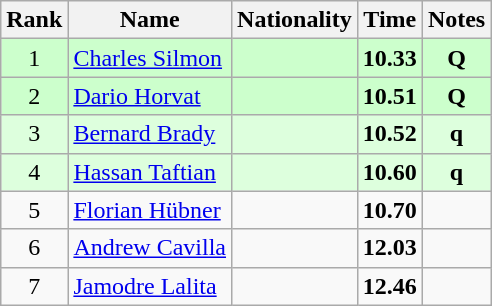<table class="wikitable sortable" style="text-align:center">
<tr>
<th>Rank</th>
<th>Name</th>
<th>Nationality</th>
<th>Time</th>
<th>Notes</th>
</tr>
<tr bgcolor=ccffcc>
<td>1</td>
<td align=left><a href='#'>Charles Silmon</a></td>
<td align=left></td>
<td><strong>10.33</strong></td>
<td><strong>Q</strong></td>
</tr>
<tr bgcolor=ccffcc>
<td>2</td>
<td align=left><a href='#'>Dario Horvat</a></td>
<td align=left></td>
<td><strong>10.51</strong></td>
<td><strong>Q</strong></td>
</tr>
<tr bgcolor=ddffdd>
<td>3</td>
<td align=left><a href='#'>Bernard Brady</a></td>
<td align=left></td>
<td><strong>10.52</strong></td>
<td><strong>q</strong></td>
</tr>
<tr bgcolor=ddffdd>
<td>4</td>
<td align=left><a href='#'>Hassan Taftian</a></td>
<td align=left></td>
<td><strong>10.60</strong></td>
<td><strong>q</strong></td>
</tr>
<tr>
<td>5</td>
<td align=left><a href='#'>Florian Hübner</a></td>
<td align=left></td>
<td><strong>10.70</strong></td>
<td></td>
</tr>
<tr>
<td>6</td>
<td align=left><a href='#'>Andrew Cavilla</a></td>
<td align=left></td>
<td><strong>12.03</strong></td>
<td></td>
</tr>
<tr>
<td>7</td>
<td align=left><a href='#'>Jamodre Lalita</a></td>
<td align=left></td>
<td><strong>12.46</strong></td>
<td></td>
</tr>
</table>
